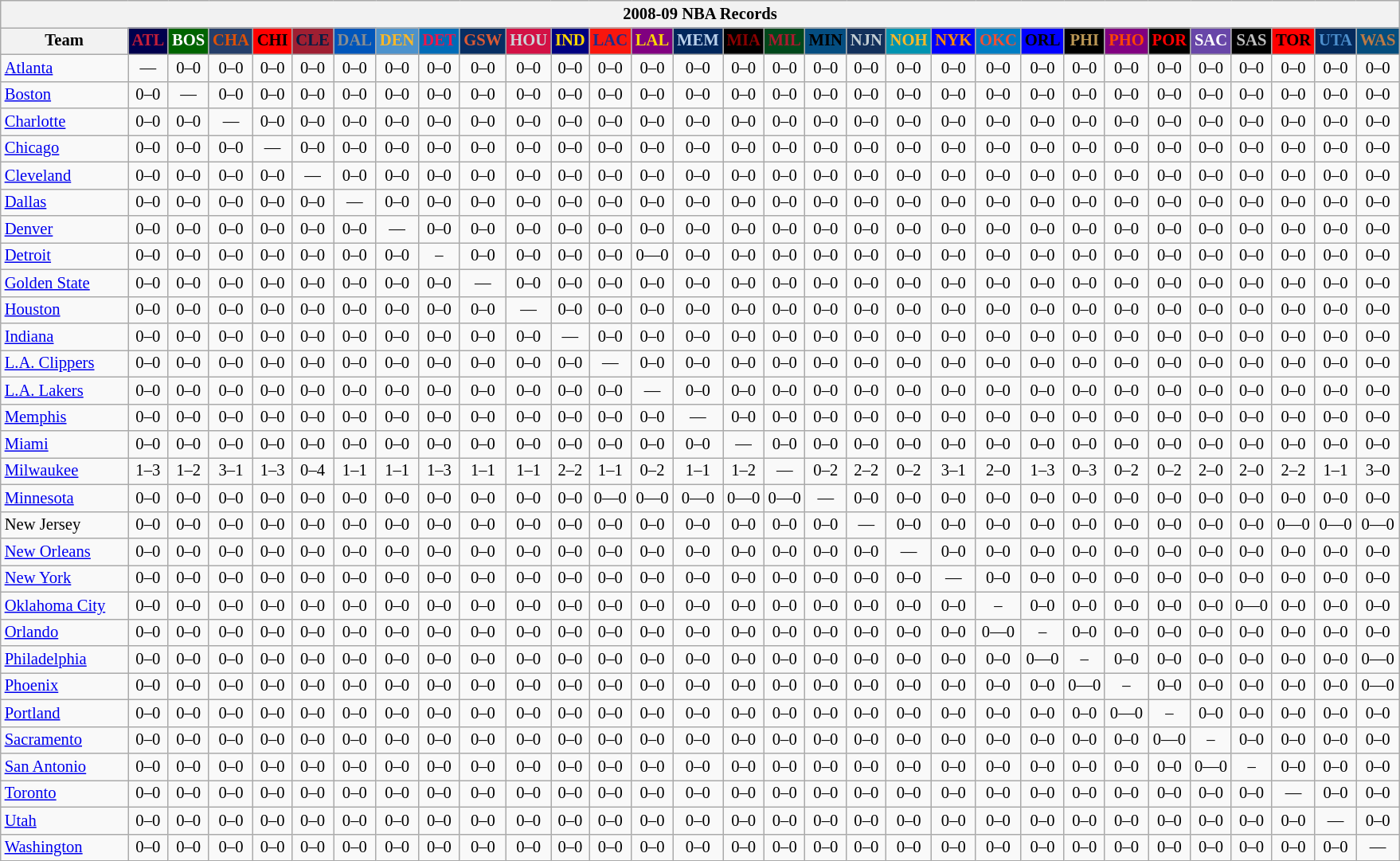<table class="wikitable" style="font-size:86%; text-align:center;">
<tr>
<th colspan=31>2008-09 NBA Records</th>
</tr>
<tr>
<th width=100>Team</th>
<th style="background:#00004d;color:#C41E3a;width=35">ATL</th>
<th style="background:#006400;color:#FFFFFF;width=35">BOS</th>
<th style="background:#253E6A;color:#DF5106;width=35">CHA</th>
<th style="background:#FF0000;color:#000000;width=35">CHI</th>
<th style="background:#9F1F32;color:#001D43;width=35">CLE</th>
<th style="background:#0055BA;color:#898D8F;width=35">DAL</th>
<th style="background:#4C92CC;color:#FDB827;width=35">DEN</th>
<th style="background:#006BB7;color:#ED164B;width=35">DET</th>
<th style="background:#072E63;color:#DC5A34;width=35">GSW</th>
<th style="background:#D31145;color:#CBD4D8;width=35">HOU</th>
<th style="background:#000080;color:#FFD700;width=35">IND</th>
<th style="background:#F9160D;color:#1A2E8B;width=35">LAC</th>
<th style="background:#800080;color:#FFD700;width=35">LAL</th>
<th style="background:#00265B;color:#BAD1EB;width=35">MEM</th>
<th style="background:#000000;color:#8B0000;width=35">MIA</th>
<th style="background:#00471B;color:#AC1A2F;width=35">MIL</th>
<th style="background:#044D80;color:#000000;width=35">MIN</th>
<th style="background:#12305B;color:#C4CED4;width=35">NJN</th>
<th style="background:#0093B1;color:#FDB827;width=35">NOH</th>
<th style="background:#0000FF;color:#FF8C00;width=35">NYK</th>
<th style="background:#007DC3;color:#F05033;width=35">OKC</th>
<th style="background:#0000FF;color:#000000;width=35">ORL</th>
<th style="background:#000000;color:#BB9754;width=35">PHI</th>
<th style="background:#800080;color:#FF4500;width=35">PHO</th>
<th style="background:#000000;color:#FF0000;width=35">POR</th>
<th style="background:#6846A8;color:#FFFFFF;width=35">SAC</th>
<th style="background:#000000;color:#C0C0C0;width=35">SAS</th>
<th style="background:#FF0000;color:#000000;width=35">TOR</th>
<th style="background:#042A5C;color:#4C8ECC;width=35">UTA</th>
<th style="background:#044D7D;color:#BC7A44;width=35">WAS</th>
</tr>
<tr>
<td style="text-align:left;"><a href='#'>Atlanta</a></td>
<td>—</td>
<td>0–0</td>
<td>0–0</td>
<td>0–0</td>
<td>0–0</td>
<td>0–0</td>
<td>0–0</td>
<td>0–0</td>
<td>0–0</td>
<td>0–0</td>
<td>0–0</td>
<td>0–0</td>
<td>0–0</td>
<td>0–0</td>
<td>0–0</td>
<td>0–0</td>
<td>0–0</td>
<td>0–0</td>
<td>0–0</td>
<td>0–0</td>
<td>0–0</td>
<td>0–0</td>
<td>0–0</td>
<td>0–0</td>
<td>0–0</td>
<td>0–0</td>
<td>0–0</td>
<td>0–0</td>
<td>0–0</td>
<td>0–0</td>
</tr>
<tr>
<td style="text-align:left;"><a href='#'>Boston</a></td>
<td>0–0</td>
<td>—</td>
<td>0–0</td>
<td>0–0</td>
<td>0–0</td>
<td>0–0</td>
<td>0–0</td>
<td>0–0</td>
<td>0–0</td>
<td>0–0</td>
<td>0–0</td>
<td>0–0</td>
<td>0–0</td>
<td>0–0</td>
<td>0–0</td>
<td>0–0</td>
<td>0–0</td>
<td>0–0</td>
<td>0–0</td>
<td>0–0</td>
<td>0–0</td>
<td>0–0</td>
<td>0–0</td>
<td>0–0</td>
<td>0–0</td>
<td>0–0</td>
<td>0–0</td>
<td>0–0</td>
<td>0–0</td>
<td>0–0</td>
</tr>
<tr>
<td style="text-align:left;"><a href='#'>Charlotte</a></td>
<td>0–0</td>
<td>0–0</td>
<td>—</td>
<td>0–0</td>
<td>0–0</td>
<td>0–0</td>
<td>0–0</td>
<td>0–0</td>
<td>0–0</td>
<td>0–0</td>
<td>0–0</td>
<td>0–0</td>
<td>0–0</td>
<td>0–0</td>
<td>0–0</td>
<td>0–0</td>
<td>0–0</td>
<td>0–0</td>
<td>0–0</td>
<td>0–0</td>
<td>0–0</td>
<td>0–0</td>
<td>0–0</td>
<td>0–0</td>
<td>0–0</td>
<td>0–0</td>
<td>0–0</td>
<td>0–0</td>
<td>0–0</td>
<td>0–0</td>
</tr>
<tr>
<td style="text-align:left;"><a href='#'>Chicago</a></td>
<td>0–0</td>
<td>0–0</td>
<td>0–0</td>
<td>—</td>
<td>0–0</td>
<td>0–0</td>
<td>0–0</td>
<td>0–0</td>
<td>0–0</td>
<td>0–0</td>
<td>0–0</td>
<td>0–0</td>
<td>0–0</td>
<td>0–0</td>
<td>0–0</td>
<td>0–0</td>
<td>0–0</td>
<td>0–0</td>
<td>0–0</td>
<td>0–0</td>
<td>0–0</td>
<td>0–0</td>
<td>0–0</td>
<td>0–0</td>
<td>0–0</td>
<td>0–0</td>
<td>0–0</td>
<td>0–0</td>
<td>0–0</td>
<td>0–0</td>
</tr>
<tr>
<td style="text-align:left;"><a href='#'>Cleveland</a></td>
<td>0–0</td>
<td>0–0</td>
<td>0–0</td>
<td>0–0</td>
<td>—</td>
<td>0–0</td>
<td>0–0</td>
<td>0–0</td>
<td>0–0</td>
<td>0–0</td>
<td>0–0</td>
<td>0–0</td>
<td>0–0</td>
<td>0–0</td>
<td>0–0</td>
<td>0–0</td>
<td>0–0</td>
<td>0–0</td>
<td>0–0</td>
<td>0–0</td>
<td>0–0</td>
<td>0–0</td>
<td>0–0</td>
<td>0–0</td>
<td>0–0</td>
<td>0–0</td>
<td>0–0</td>
<td>0–0</td>
<td>0–0</td>
<td>0–0</td>
</tr>
<tr>
<td style="text-align:left;"><a href='#'>Dallas</a></td>
<td>0–0</td>
<td>0–0</td>
<td>0–0</td>
<td>0–0</td>
<td>0–0</td>
<td>—</td>
<td>0–0</td>
<td>0–0</td>
<td>0–0</td>
<td>0–0</td>
<td>0–0</td>
<td>0–0</td>
<td>0–0</td>
<td>0–0</td>
<td>0–0</td>
<td>0–0</td>
<td>0–0</td>
<td>0–0</td>
<td>0–0</td>
<td>0–0</td>
<td>0–0</td>
<td>0–0</td>
<td>0–0</td>
<td>0–0</td>
<td>0–0</td>
<td>0–0</td>
<td>0–0</td>
<td>0–0</td>
<td>0–0</td>
<td>0–0</td>
</tr>
<tr>
<td style="text-align:left;"><a href='#'>Denver</a></td>
<td>0–0</td>
<td>0–0</td>
<td>0–0</td>
<td>0–0</td>
<td>0–0</td>
<td>0–0</td>
<td>—</td>
<td>0–0</td>
<td>0–0</td>
<td>0–0</td>
<td>0–0</td>
<td>0–0</td>
<td>0–0</td>
<td>0–0</td>
<td>0–0</td>
<td>0–0</td>
<td>0–0</td>
<td>0–0</td>
<td>0–0</td>
<td>0–0</td>
<td>0–0</td>
<td>0–0</td>
<td>0–0</td>
<td>0–0</td>
<td>0–0</td>
<td>0–0</td>
<td>0–0</td>
<td>0–0</td>
<td>0–0</td>
<td>0–0</td>
</tr>
<tr>
<td style="text-align:left;"><a href='#'>Detroit</a></td>
<td>0–0</td>
<td>0–0</td>
<td>0–0</td>
<td>0–0</td>
<td>0–0</td>
<td>0–0</td>
<td>0–0</td>
<td>–</td>
<td>0–0</td>
<td>0–0</td>
<td>0–0</td>
<td>0–0</td>
<td>0—0</td>
<td>0–0</td>
<td>0–0</td>
<td>0–0</td>
<td>0–0</td>
<td>0–0</td>
<td>0–0</td>
<td>0–0</td>
<td>0–0</td>
<td>0–0</td>
<td>0–0</td>
<td>0–0</td>
<td>0–0</td>
<td>0–0</td>
<td>0–0</td>
<td>0–0</td>
<td>0–0</td>
<td>0–0</td>
</tr>
<tr>
<td style="text-align:left;"><a href='#'>Golden State</a></td>
<td>0–0</td>
<td>0–0</td>
<td>0–0</td>
<td>0–0</td>
<td>0–0</td>
<td>0–0</td>
<td>0–0</td>
<td>0–0</td>
<td>—</td>
<td>0–0</td>
<td>0–0</td>
<td>0–0</td>
<td>0–0</td>
<td>0–0</td>
<td>0–0</td>
<td>0–0</td>
<td>0–0</td>
<td>0–0</td>
<td>0–0</td>
<td>0–0</td>
<td>0–0</td>
<td>0–0</td>
<td>0–0</td>
<td>0–0</td>
<td>0–0</td>
<td>0–0</td>
<td>0–0</td>
<td>0–0</td>
<td>0–0</td>
<td>0–0</td>
</tr>
<tr>
<td style="text-align:left;"><a href='#'>Houston</a></td>
<td>0–0</td>
<td>0–0</td>
<td>0–0</td>
<td>0–0</td>
<td>0–0</td>
<td>0–0</td>
<td>0–0</td>
<td>0–0</td>
<td>0–0</td>
<td>—</td>
<td>0–0</td>
<td>0–0</td>
<td>0–0</td>
<td>0–0</td>
<td>0–0</td>
<td>0–0</td>
<td>0–0</td>
<td>0–0</td>
<td>0–0</td>
<td>0–0</td>
<td>0–0</td>
<td>0–0</td>
<td>0–0</td>
<td>0–0</td>
<td>0–0</td>
<td>0–0</td>
<td>0–0</td>
<td>0–0</td>
<td>0–0</td>
<td>0–0</td>
</tr>
<tr>
<td style="text-align:left;"><a href='#'>Indiana</a></td>
<td>0–0</td>
<td>0–0</td>
<td>0–0</td>
<td>0–0</td>
<td>0–0</td>
<td>0–0</td>
<td>0–0</td>
<td>0–0</td>
<td>0–0</td>
<td>0–0</td>
<td>—</td>
<td>0–0</td>
<td>0–0</td>
<td>0–0</td>
<td>0–0</td>
<td>0–0</td>
<td>0–0</td>
<td>0–0</td>
<td>0–0</td>
<td>0–0</td>
<td>0–0</td>
<td>0–0</td>
<td>0–0</td>
<td>0–0</td>
<td>0–0</td>
<td>0–0</td>
<td>0–0</td>
<td>0–0</td>
<td>0–0</td>
<td>0–0</td>
</tr>
<tr>
<td style="text-align:left;"><a href='#'>L.A. Clippers</a></td>
<td>0–0</td>
<td>0–0</td>
<td>0–0</td>
<td>0–0</td>
<td>0–0</td>
<td>0–0</td>
<td>0–0</td>
<td>0–0</td>
<td>0–0</td>
<td>0–0</td>
<td>0–0</td>
<td>—</td>
<td>0–0</td>
<td>0–0</td>
<td>0–0</td>
<td>0–0</td>
<td>0–0</td>
<td>0–0</td>
<td>0–0</td>
<td>0–0</td>
<td>0–0</td>
<td>0–0</td>
<td>0–0</td>
<td>0–0</td>
<td>0–0</td>
<td>0–0</td>
<td>0–0</td>
<td>0–0</td>
<td>0–0</td>
<td>0–0</td>
</tr>
<tr>
<td style="text-align:left;"><a href='#'>L.A. Lakers</a></td>
<td>0–0</td>
<td>0–0</td>
<td>0–0</td>
<td>0–0</td>
<td>0–0</td>
<td>0–0</td>
<td>0–0</td>
<td>0–0</td>
<td>0–0</td>
<td>0–0</td>
<td>0–0</td>
<td>0–0</td>
<td>—</td>
<td>0–0</td>
<td>0–0</td>
<td>0–0</td>
<td>0–0</td>
<td>0–0</td>
<td>0–0</td>
<td>0–0</td>
<td>0–0</td>
<td>0–0</td>
<td>0–0</td>
<td>0–0</td>
<td>0–0</td>
<td>0–0</td>
<td>0–0</td>
<td>0–0</td>
<td>0–0</td>
<td>0–0</td>
</tr>
<tr>
<td style="text-align:left;"><a href='#'>Memphis</a></td>
<td>0–0</td>
<td>0–0</td>
<td>0–0</td>
<td>0–0</td>
<td>0–0</td>
<td>0–0</td>
<td>0–0</td>
<td>0–0</td>
<td>0–0</td>
<td>0–0</td>
<td>0–0</td>
<td>0–0</td>
<td>0–0</td>
<td>—</td>
<td>0–0</td>
<td>0–0</td>
<td>0–0</td>
<td>0–0</td>
<td>0–0</td>
<td>0–0</td>
<td>0–0</td>
<td>0–0</td>
<td>0–0</td>
<td>0–0</td>
<td>0–0</td>
<td>0–0</td>
<td>0–0</td>
<td>0–0</td>
<td>0–0</td>
<td>0–0</td>
</tr>
<tr>
<td style="text-align:left;"><a href='#'>Miami</a></td>
<td>0–0</td>
<td>0–0</td>
<td>0–0</td>
<td>0–0</td>
<td>0–0</td>
<td>0–0</td>
<td>0–0</td>
<td>0–0</td>
<td>0–0</td>
<td>0–0</td>
<td>0–0</td>
<td>0–0</td>
<td>0–0</td>
<td>0–0</td>
<td>—</td>
<td>0–0</td>
<td>0–0</td>
<td>0–0</td>
<td>0–0</td>
<td>0–0</td>
<td>0–0</td>
<td>0–0</td>
<td>0–0</td>
<td>0–0</td>
<td>0–0</td>
<td>0–0</td>
<td>0–0</td>
<td>0–0</td>
<td>0–0</td>
<td>0–0</td>
</tr>
<tr>
<td style="text-align:left;"><a href='#'>Milwaukee</a></td>
<td>1–3</td>
<td>1–2</td>
<td>3–1</td>
<td>1–3</td>
<td>0–4</td>
<td>1–1</td>
<td>1–1</td>
<td>1–3</td>
<td>1–1</td>
<td>1–1</td>
<td>2–2</td>
<td>1–1</td>
<td>0–2</td>
<td>1–1</td>
<td>1–2</td>
<td>—</td>
<td>0–2</td>
<td>2–2</td>
<td>0–2</td>
<td>3–1</td>
<td>2–0</td>
<td>1–3</td>
<td>0–3</td>
<td>0–2</td>
<td>0–2</td>
<td>2–0</td>
<td>2–0</td>
<td>2–2</td>
<td>1–1</td>
<td>3–0</td>
</tr>
<tr>
<td style="text-align:left;"><a href='#'>Minnesota</a></td>
<td>0–0</td>
<td>0–0</td>
<td>0–0</td>
<td>0–0</td>
<td>0–0</td>
<td>0–0</td>
<td>0–0</td>
<td>0–0</td>
<td>0–0</td>
<td>0–0</td>
<td>0–0</td>
<td>0—0</td>
<td>0—0</td>
<td>0—0</td>
<td>0—0</td>
<td>0—0</td>
<td>—</td>
<td>0–0</td>
<td>0–0</td>
<td>0–0</td>
<td>0–0</td>
<td>0–0</td>
<td>0–0</td>
<td>0–0</td>
<td>0–0</td>
<td>0–0</td>
<td>0–0</td>
<td>0–0</td>
<td>0–0</td>
<td>0–0</td>
</tr>
<tr>
<td style="text-align:left;">New Jersey</td>
<td>0–0</td>
<td>0–0</td>
<td>0–0</td>
<td>0–0</td>
<td>0–0</td>
<td>0–0</td>
<td>0–0</td>
<td>0–0</td>
<td>0–0</td>
<td>0–0</td>
<td>0–0</td>
<td>0–0</td>
<td>0–0</td>
<td>0–0</td>
<td>0–0</td>
<td>0–0</td>
<td>0–0</td>
<td>—</td>
<td>0–0</td>
<td>0–0</td>
<td>0–0</td>
<td>0–0</td>
<td>0–0</td>
<td>0–0</td>
<td>0–0</td>
<td>0–0</td>
<td>0–0</td>
<td>0—0</td>
<td>0—0</td>
<td>0—0</td>
</tr>
<tr>
<td style="text-align:left;"><a href='#'>New Orleans</a></td>
<td>0–0</td>
<td>0–0</td>
<td>0–0</td>
<td>0–0</td>
<td>0–0</td>
<td>0–0</td>
<td>0–0</td>
<td>0–0</td>
<td>0–0</td>
<td>0–0</td>
<td>0–0</td>
<td>0–0</td>
<td>0–0</td>
<td>0–0</td>
<td>0–0</td>
<td>0–0</td>
<td>0–0</td>
<td>0–0</td>
<td>—</td>
<td>0–0</td>
<td>0–0</td>
<td>0–0</td>
<td>0–0</td>
<td>0–0</td>
<td>0–0</td>
<td>0–0</td>
<td>0–0</td>
<td>0–0</td>
<td>0–0</td>
<td>0–0</td>
</tr>
<tr>
<td style="text-align:left;"><a href='#'>New York</a></td>
<td>0–0</td>
<td>0–0</td>
<td>0–0</td>
<td>0–0</td>
<td>0–0</td>
<td>0–0</td>
<td>0–0</td>
<td>0–0</td>
<td>0–0</td>
<td>0–0</td>
<td>0–0</td>
<td>0–0</td>
<td>0–0</td>
<td>0–0</td>
<td>0–0</td>
<td>0–0</td>
<td>0–0</td>
<td>0–0</td>
<td>0–0</td>
<td>—</td>
<td>0–0</td>
<td>0–0</td>
<td>0–0</td>
<td>0–0</td>
<td>0–0</td>
<td>0–0</td>
<td>0–0</td>
<td>0–0</td>
<td>0–0</td>
<td>0–0</td>
</tr>
<tr>
<td style="text-align:left;"><a href='#'>Oklahoma City</a></td>
<td>0–0</td>
<td>0–0</td>
<td>0–0</td>
<td>0–0</td>
<td>0–0</td>
<td>0–0</td>
<td>0–0</td>
<td>0–0</td>
<td>0–0</td>
<td>0–0</td>
<td>0–0</td>
<td>0–0</td>
<td>0–0</td>
<td>0–0</td>
<td>0–0</td>
<td>0–0</td>
<td>0–0</td>
<td>0–0</td>
<td>0–0</td>
<td>0–0</td>
<td>–</td>
<td>0–0</td>
<td>0–0</td>
<td>0–0</td>
<td>0–0</td>
<td>0–0</td>
<td>0—0</td>
<td>0–0</td>
<td>0–0</td>
<td>0–0</td>
</tr>
<tr>
<td style="text-align:left;"><a href='#'>Orlando</a></td>
<td>0–0</td>
<td>0–0</td>
<td>0–0</td>
<td>0–0</td>
<td>0–0</td>
<td>0–0</td>
<td>0–0</td>
<td>0–0</td>
<td>0–0</td>
<td>0–0</td>
<td>0–0</td>
<td>0–0</td>
<td>0–0</td>
<td>0–0</td>
<td>0–0</td>
<td>0–0</td>
<td>0–0</td>
<td>0–0</td>
<td>0–0</td>
<td>0–0</td>
<td>0—0</td>
<td>–</td>
<td>0–0</td>
<td>0–0</td>
<td>0–0</td>
<td>0–0</td>
<td>0–0</td>
<td>0–0</td>
<td>0–0</td>
<td>0–0</td>
</tr>
<tr>
<td style="text-align:left;"><a href='#'>Philadelphia</a></td>
<td>0–0</td>
<td>0–0</td>
<td>0–0</td>
<td>0–0</td>
<td>0–0</td>
<td>0–0</td>
<td>0–0</td>
<td>0–0</td>
<td>0–0</td>
<td>0–0</td>
<td>0–0</td>
<td>0–0</td>
<td>0–0</td>
<td>0–0</td>
<td>0–0</td>
<td>0–0</td>
<td>0–0</td>
<td>0–0</td>
<td>0–0</td>
<td>0–0</td>
<td>0–0</td>
<td>0—0</td>
<td>–</td>
<td>0–0</td>
<td>0–0</td>
<td>0–0</td>
<td>0–0</td>
<td>0–0</td>
<td>0–0</td>
<td>0—0</td>
</tr>
<tr>
<td style="text-align:left;"><a href='#'>Phoenix</a></td>
<td>0–0</td>
<td>0–0</td>
<td>0–0</td>
<td>0–0</td>
<td>0–0</td>
<td>0–0</td>
<td>0–0</td>
<td>0–0</td>
<td>0–0</td>
<td>0–0</td>
<td>0–0</td>
<td>0–0</td>
<td>0–0</td>
<td>0–0</td>
<td>0–0</td>
<td>0–0</td>
<td>0–0</td>
<td>0–0</td>
<td>0–0</td>
<td>0–0</td>
<td>0–0</td>
<td>0–0</td>
<td>0—0</td>
<td>–</td>
<td>0–0</td>
<td>0–0</td>
<td>0–0</td>
<td>0–0</td>
<td>0–0</td>
<td>0—0</td>
</tr>
<tr>
<td style="text-align:left;"><a href='#'>Portland</a></td>
<td>0–0</td>
<td>0–0</td>
<td>0–0</td>
<td>0–0</td>
<td>0–0</td>
<td>0–0</td>
<td>0–0</td>
<td>0–0</td>
<td>0–0</td>
<td>0–0</td>
<td>0–0</td>
<td>0–0</td>
<td>0–0</td>
<td>0–0</td>
<td>0–0</td>
<td>0–0</td>
<td>0–0</td>
<td>0–0</td>
<td>0–0</td>
<td>0–0</td>
<td>0–0</td>
<td>0–0</td>
<td>0–0</td>
<td>0—0</td>
<td>–</td>
<td>0–0</td>
<td>0–0</td>
<td>0–0</td>
<td>0–0</td>
<td>0–0</td>
</tr>
<tr>
<td style="text-align:left;"><a href='#'>Sacramento</a></td>
<td>0–0</td>
<td>0–0</td>
<td>0–0</td>
<td>0–0</td>
<td>0–0</td>
<td>0–0</td>
<td>0–0</td>
<td>0–0</td>
<td>0–0</td>
<td>0–0</td>
<td>0–0</td>
<td>0–0</td>
<td>0–0</td>
<td>0–0</td>
<td>0–0</td>
<td>0–0</td>
<td>0–0</td>
<td>0–0</td>
<td>0–0</td>
<td>0–0</td>
<td>0–0</td>
<td>0–0</td>
<td>0–0</td>
<td>0–0</td>
<td>0—0</td>
<td>–</td>
<td>0–0</td>
<td>0–0</td>
<td>0–0</td>
<td>0–0</td>
</tr>
<tr>
<td style="text-align:left;"><a href='#'>San Antonio</a></td>
<td>0–0</td>
<td>0–0</td>
<td>0–0</td>
<td>0–0</td>
<td>0–0</td>
<td>0–0</td>
<td>0–0</td>
<td>0–0</td>
<td>0–0</td>
<td>0–0</td>
<td>0–0</td>
<td>0–0</td>
<td>0–0</td>
<td>0–0</td>
<td>0–0</td>
<td>0–0</td>
<td>0–0</td>
<td>0–0</td>
<td>0–0</td>
<td>0–0</td>
<td>0–0</td>
<td>0–0</td>
<td>0–0</td>
<td>0–0</td>
<td>0–0</td>
<td>0—0</td>
<td>–</td>
<td>0–0</td>
<td>0–0</td>
<td>0–0</td>
</tr>
<tr>
<td style="text-align:left;"><a href='#'>Toronto</a></td>
<td>0–0</td>
<td>0–0</td>
<td>0–0</td>
<td>0–0</td>
<td>0–0</td>
<td>0–0</td>
<td>0–0</td>
<td>0–0</td>
<td>0–0</td>
<td>0–0</td>
<td>0–0</td>
<td>0–0</td>
<td>0–0</td>
<td>0–0</td>
<td>0–0</td>
<td>0–0</td>
<td>0–0</td>
<td>0–0</td>
<td>0–0</td>
<td>0–0</td>
<td>0–0</td>
<td>0–0</td>
<td>0–0</td>
<td>0–0</td>
<td>0–0</td>
<td>0–0</td>
<td>0–0</td>
<td>—</td>
<td>0–0</td>
<td>0–0</td>
</tr>
<tr>
<td style="text-align:left;"><a href='#'>Utah</a></td>
<td>0–0</td>
<td>0–0</td>
<td>0–0</td>
<td>0–0</td>
<td>0–0</td>
<td>0–0</td>
<td>0–0</td>
<td>0–0</td>
<td>0–0</td>
<td>0–0</td>
<td>0–0</td>
<td>0–0</td>
<td>0–0</td>
<td>0–0</td>
<td>0–0</td>
<td>0–0</td>
<td>0–0</td>
<td>0–0</td>
<td>0–0</td>
<td>0–0</td>
<td>0–0</td>
<td>0–0</td>
<td>0–0</td>
<td>0–0</td>
<td>0–0</td>
<td>0–0</td>
<td>0–0</td>
<td>0–0</td>
<td>—</td>
<td>0–0</td>
</tr>
<tr>
<td style="text-align:left;"><a href='#'>Washington</a></td>
<td>0–0</td>
<td>0–0</td>
<td>0–0</td>
<td>0–0</td>
<td>0–0</td>
<td>0–0</td>
<td>0–0</td>
<td>0–0</td>
<td>0–0</td>
<td>0–0</td>
<td>0–0</td>
<td>0–0</td>
<td>0–0</td>
<td>0–0</td>
<td>0–0</td>
<td>0–0</td>
<td>0–0</td>
<td>0–0</td>
<td>0–0</td>
<td>0–0</td>
<td>0–0</td>
<td>0–0</td>
<td>0–0</td>
<td>0–0</td>
<td>0–0</td>
<td>0–0</td>
<td>0–0</td>
<td>0–0</td>
<td>0–0</td>
<td>—</td>
</tr>
</table>
